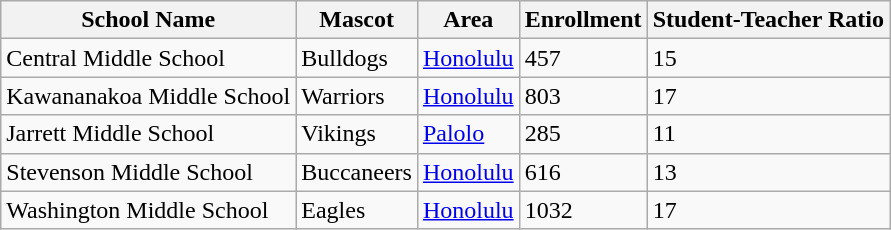<table class="wikitable">
<tr>
<th>School Name</th>
<th>Mascot</th>
<th>Area</th>
<th>Enrollment</th>
<th>Student-Teacher Ratio</th>
</tr>
<tr>
<td>Central Middle School</td>
<td>Bulldogs</td>
<td><a href='#'>Honolulu</a></td>
<td>457</td>
<td>15</td>
</tr>
<tr>
<td>Kawananakoa Middle School</td>
<td>Warriors</td>
<td><a href='#'>Honolulu</a></td>
<td>803</td>
<td>17</td>
</tr>
<tr>
<td>Jarrett Middle School</td>
<td>Vikings</td>
<td><a href='#'>Palolo</a></td>
<td>285</td>
<td>11</td>
</tr>
<tr>
<td>Stevenson Middle School</td>
<td>Buccaneers</td>
<td><a href='#'>Honolulu</a></td>
<td>616</td>
<td>13</td>
</tr>
<tr>
<td>Washington Middle School</td>
<td>Eagles</td>
<td><a href='#'>Honolulu</a></td>
<td>1032</td>
<td>17</td>
</tr>
</table>
